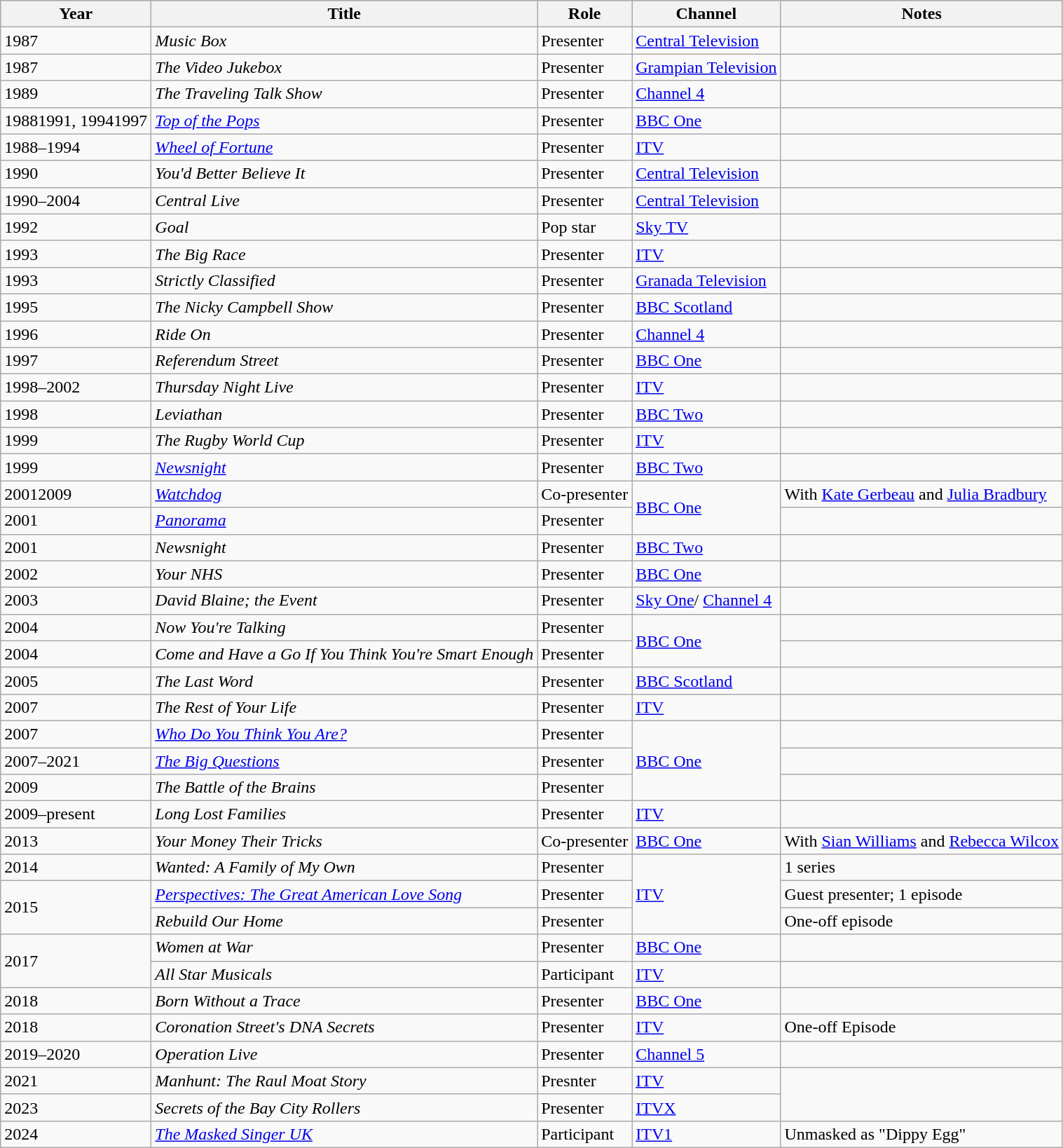<table class="wikitable">
<tr style="background:#b0c4de; text-align:center;">
<th>Year</th>
<th>Title</th>
<th>Role</th>
<th>Channel</th>
<th>Notes</th>
</tr>
<tr>
<td>1987</td>
<td><em>Music Box</em></td>
<td>Presenter</td>
<td><a href='#'>Central Television</a></td>
<td></td>
</tr>
<tr>
<td>1987</td>
<td><em>The Video Jukebox</em></td>
<td>Presenter</td>
<td><a href='#'>Grampian Television</a></td>
<td></td>
</tr>
<tr>
<td>1989</td>
<td><em>The Traveling Talk Show</em></td>
<td>Presenter</td>
<td><a href='#'>Channel 4</a></td>
<td></td>
</tr>
<tr>
<td>19881991, 19941997</td>
<td><em><a href='#'>Top of the Pops</a></em></td>
<td>Presenter</td>
<td><a href='#'>BBC One</a></td>
<td></td>
</tr>
<tr>
<td>1988–1994</td>
<td><em><a href='#'>Wheel of Fortune</a></em></td>
<td>Presenter</td>
<td><a href='#'>ITV</a></td>
<td></td>
</tr>
<tr>
<td>1990</td>
<td><em>You'd Better Believe It</em></td>
<td>Presenter</td>
<td><a href='#'>Central Television</a></td>
<td></td>
</tr>
<tr>
<td>1990–2004</td>
<td><em>Central Live</em></td>
<td>Presenter</td>
<td><a href='#'>Central Television</a></td>
<td></td>
</tr>
<tr>
<td>1992</td>
<td><em>Goal</em></td>
<td>Pop star</td>
<td><a href='#'>Sky TV</a></td>
<td></td>
</tr>
<tr>
<td>1993</td>
<td><em>The Big Race</em></td>
<td>Presenter</td>
<td><a href='#'>ITV</a></td>
<td></td>
</tr>
<tr>
<td>1993</td>
<td><em>Strictly Classified</em></td>
<td>Presenter</td>
<td><a href='#'>Granada Television</a></td>
<td></td>
</tr>
<tr>
<td>1995</td>
<td><em>The Nicky Campbell Show</em></td>
<td>Presenter</td>
<td><a href='#'>BBC Scotland</a></td>
<td></td>
</tr>
<tr>
<td>1996</td>
<td><em>Ride On</em></td>
<td>Presenter</td>
<td><a href='#'>Channel 4</a></td>
<td></td>
</tr>
<tr>
<td>1997</td>
<td><em>Referendum Street</em></td>
<td>Presenter</td>
<td><a href='#'>BBC One</a></td>
<td></td>
</tr>
<tr>
<td>1998–2002</td>
<td><em>Thursday Night Live</em></td>
<td>Presenter</td>
<td><a href='#'>ITV</a></td>
<td></td>
</tr>
<tr>
<td>1998</td>
<td><em>Leviathan</em></td>
<td>Presenter</td>
<td><a href='#'>BBC Two</a></td>
<td></td>
</tr>
<tr>
<td>1999</td>
<td><em>The Rugby World Cup</em></td>
<td>Presenter</td>
<td><a href='#'>ITV</a></td>
<td></td>
</tr>
<tr>
<td>1999</td>
<td><em><a href='#'>Newsnight</a></em></td>
<td>Presenter</td>
<td><a href='#'>BBC Two</a></td>
<td></td>
</tr>
<tr>
<td>20012009</td>
<td><em><a href='#'>Watchdog</a></em></td>
<td>Co-presenter</td>
<td rowspan="2"><a href='#'>BBC One</a></td>
<td>With <a href='#'>Kate Gerbeau</a> and <a href='#'>Julia Bradbury</a></td>
</tr>
<tr>
<td>2001</td>
<td><em><a href='#'>Panorama</a></em></td>
<td>Presenter</td>
<td></td>
</tr>
<tr>
<td>2001</td>
<td><em>Newsnight</em></td>
<td>Presenter</td>
<td><a href='#'>BBC Two</a></td>
<td></td>
</tr>
<tr>
<td>2002</td>
<td><em>Your NHS</em></td>
<td>Presenter</td>
<td><a href='#'>BBC One</a></td>
<td></td>
</tr>
<tr>
<td>2003</td>
<td><em>David Blaine; the Event</em></td>
<td>Presenter</td>
<td><a href='#'>Sky One</a>/ <a href='#'>Channel 4</a></td>
<td></td>
</tr>
<tr>
<td>2004</td>
<td><em>Now You're Talking</em></td>
<td>Presenter</td>
<td rowspan="2"><a href='#'>BBC One</a></td>
<td></td>
</tr>
<tr>
<td>2004</td>
<td><em>Come and Have a Go If You Think You're Smart Enough</em></td>
<td>Presenter</td>
<td></td>
</tr>
<tr>
<td>2005</td>
<td><em>The Last Word</em></td>
<td>Presenter</td>
<td><a href='#'>BBC Scotland</a></td>
<td></td>
</tr>
<tr>
<td>2007</td>
<td><em>The Rest of Your Life</em></td>
<td>Presenter</td>
<td><a href='#'>ITV</a></td>
<td></td>
</tr>
<tr>
<td>2007</td>
<td><em><a href='#'>Who Do You Think You Are?</a></em></td>
<td>Presenter</td>
<td rowspan="3"><a href='#'>BBC One</a></td>
<td></td>
</tr>
<tr>
<td>2007–2021</td>
<td><em><a href='#'>The Big Questions</a></em></td>
<td>Presenter</td>
<td></td>
</tr>
<tr>
<td>2009</td>
<td><em>The Battle of the Brains</em></td>
<td>Presenter</td>
<td></td>
</tr>
<tr>
<td>2009–present</td>
<td><em>Long Lost Families</em></td>
<td>Presenter</td>
<td><a href='#'>ITV</a></td>
<td></td>
</tr>
<tr>
<td>2013</td>
<td><em>Your Money Their Tricks</em></td>
<td>Co-presenter</td>
<td><a href='#'>BBC One</a></td>
<td>With <a href='#'>Sian Williams</a> and <a href='#'>Rebecca Wilcox</a></td>
</tr>
<tr>
<td>2014</td>
<td><em>Wanted: A Family of My Own</em></td>
<td>Presenter</td>
<td rowspan="3"><a href='#'>ITV</a></td>
<td>1 series</td>
</tr>
<tr>
<td rowspan=2>2015</td>
<td><em><a href='#'>Perspectives: The Great American Love Song</a></em></td>
<td>Presenter</td>
<td>Guest presenter; 1 episode</td>
</tr>
<tr>
<td><em>Rebuild Our Home</em></td>
<td>Presenter</td>
<td>One-off episode</td>
</tr>
<tr>
<td rowspan=2>2017</td>
<td><em>Women at War</em></td>
<td>Presenter</td>
<td><a href='#'>BBC One</a></td>
<td></td>
</tr>
<tr>
<td><em>All Star Musicals</em></td>
<td>Participant</td>
<td><a href='#'>ITV</a></td>
<td></td>
</tr>
<tr>
<td>2018</td>
<td><em>Born Without a Trace</em></td>
<td>Presenter</td>
<td><a href='#'>BBC One</a></td>
</tr>
<tr>
<td>2018</td>
<td><em>Coronation Street's DNA Secrets</em></td>
<td>Presenter</td>
<td><a href='#'>ITV</a></td>
<td>One-off Episode</td>
</tr>
<tr>
<td>2019–2020</td>
<td><em>Operation Live</em></td>
<td>Presenter</td>
<td><a href='#'>Channel 5</a></td>
<td></td>
</tr>
<tr>
<td>2021</td>
<td><em>Manhunt: The Raul Moat Story</em></td>
<td>Presnter</td>
<td><a href='#'>ITV</a></td>
</tr>
<tr>
<td>2023</td>
<td><em>Secrets of the Bay City Rollers</em></td>
<td>Presenter</td>
<td><a href='#'>ITVX</a></td>
</tr>
<tr>
<td>2024</td>
<td><em><a href='#'>The Masked Singer UK</a></em></td>
<td>Participant</td>
<td><a href='#'>ITV1</a></td>
<td>Unmasked as "Dippy Egg"</td>
</tr>
</table>
